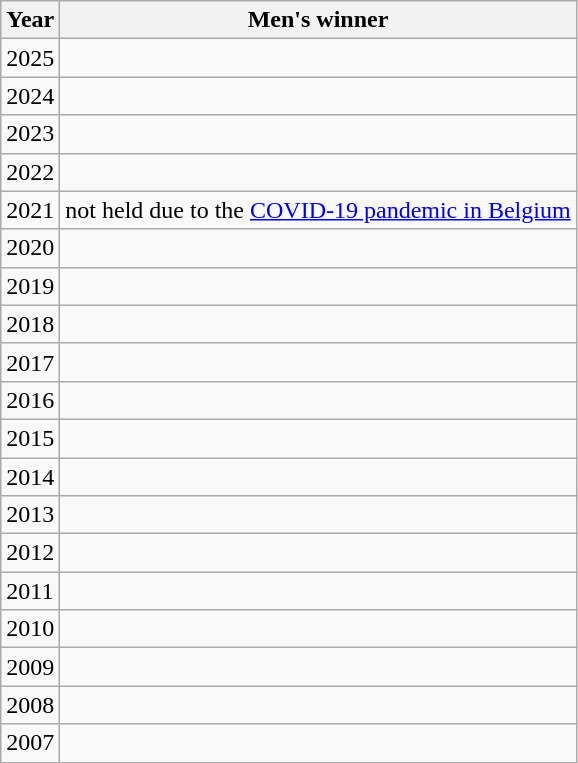<table class="wikitable">
<tr>
<th>Year</th>
<th>Men's winner</th>
</tr>
<tr>
<td>2025</td>
<td></td>
</tr>
<tr>
<td>2024</td>
<td></td>
</tr>
<tr>
<td>2023</td>
<td></td>
</tr>
<tr>
<td>2022</td>
<td></td>
</tr>
<tr>
<td>2021</td>
<td>not held due to the <a href='#'>COVID-19 pandemic in Belgium</a></td>
</tr>
<tr>
<td>2020</td>
<td></td>
</tr>
<tr>
<td>2019</td>
<td></td>
</tr>
<tr>
<td>2018</td>
<td></td>
</tr>
<tr>
<td>2017</td>
<td></td>
</tr>
<tr>
<td>2016</td>
<td></td>
</tr>
<tr>
<td>2015</td>
<td></td>
</tr>
<tr>
<td>2014</td>
<td></td>
</tr>
<tr>
<td>2013</td>
<td></td>
</tr>
<tr>
<td>2012</td>
<td></td>
</tr>
<tr>
<td>2011</td>
<td></td>
</tr>
<tr>
<td>2010</td>
<td></td>
</tr>
<tr>
<td>2009</td>
<td></td>
</tr>
<tr>
<td>2008</td>
<td></td>
</tr>
<tr>
<td>2007</td>
<td></td>
</tr>
</table>
